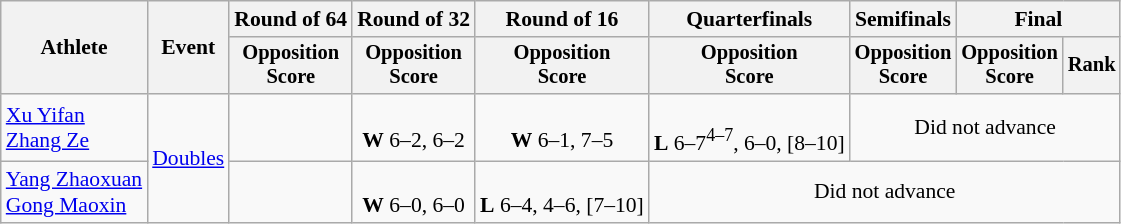<table class=wikitable style="font-size:90%; text-align:center;">
<tr>
<th rowspan="2">Athlete</th>
<th rowspan="2">Event</th>
<th>Round of 64</th>
<th>Round of 32</th>
<th>Round of 16</th>
<th>Quarterfinals</th>
<th>Semifinals</th>
<th colspan=2>Final</th>
</tr>
<tr style="font-size:95%">
<th>Opposition<br>Score</th>
<th>Opposition<br>Score</th>
<th>Opposition<br>Score</th>
<th>Opposition<br>Score</th>
<th>Opposition<br>Score</th>
<th>Opposition<br>Score</th>
<th>Rank</th>
</tr>
<tr>
<td align=left><a href='#'>Xu Yifan</a><br><a href='#'>Zhang Ze</a></td>
<td align=left rowspan=2><a href='#'>Doubles</a></td>
<td></td>
<td><br><strong>W</strong> 6–2, 6–2</td>
<td><br><strong>W</strong> 6–1, 7–5</td>
<td><br><strong>L</strong> 6–7<sup>4–7</sup>, 6–0, [8–10]</td>
<td colspan=3>Did not advance</td>
</tr>
<tr>
<td align=left><a href='#'>Yang Zhaoxuan</a><br><a href='#'>Gong Maoxin</a></td>
<td></td>
<td><br><strong>W</strong> 6–0, 6–0</td>
<td><br><strong>L</strong> 6–4, 4–6, [7–10]</td>
<td colspan=4>Did not advance</td>
</tr>
</table>
